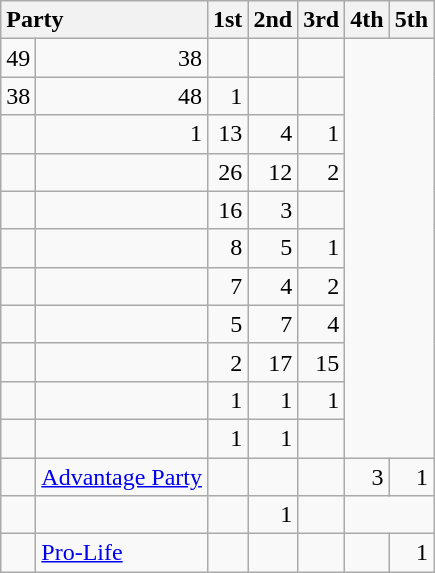<table class="wikitable" style="text-align:right;">
<tr>
<th colspan="2" style="text-align:left;">Party</th>
<th>1st</th>
<th>2nd</th>
<th>3rd</th>
<th>4th</th>
<th>5th</th>
</tr>
<tr>
<td>49</td>
<td>38</td>
<td></td>
<td></td>
<td></td>
</tr>
<tr>
<td>38</td>
<td>48</td>
<td>1</td>
<td></td>
<td></td>
</tr>
<tr>
<td></td>
<td>1</td>
<td>13</td>
<td>4</td>
<td>1</td>
</tr>
<tr>
<td></td>
<td></td>
<td>26</td>
<td>12</td>
<td>2</td>
</tr>
<tr>
<td></td>
<td></td>
<td>16</td>
<td>3</td>
<td></td>
</tr>
<tr>
<td></td>
<td></td>
<td>8</td>
<td>5</td>
<td>1</td>
</tr>
<tr>
<td></td>
<td></td>
<td>7</td>
<td>4</td>
<td>2</td>
</tr>
<tr>
<td></td>
<td></td>
<td>5</td>
<td>7</td>
<td>4</td>
</tr>
<tr>
<td></td>
<td></td>
<td>2</td>
<td>17</td>
<td>15</td>
</tr>
<tr>
<td></td>
<td></td>
<td>1</td>
<td>1</td>
<td>1</td>
</tr>
<tr>
<td></td>
<td></td>
<td>1</td>
<td>1</td>
<td></td>
</tr>
<tr>
<td> </td>
<td style="text-align:left;"><a href='#'>Advantage Party</a></td>
<td></td>
<td></td>
<td></td>
<td>3</td>
<td>1</td>
</tr>
<tr>
<td></td>
<td></td>
<td></td>
<td>1</td>
<td></td>
</tr>
<tr>
<td> </td>
<td style="text-align:left;"><a href='#'>Pro-Life</a></td>
<td></td>
<td></td>
<td></td>
<td></td>
<td>1</td>
</tr>
</table>
